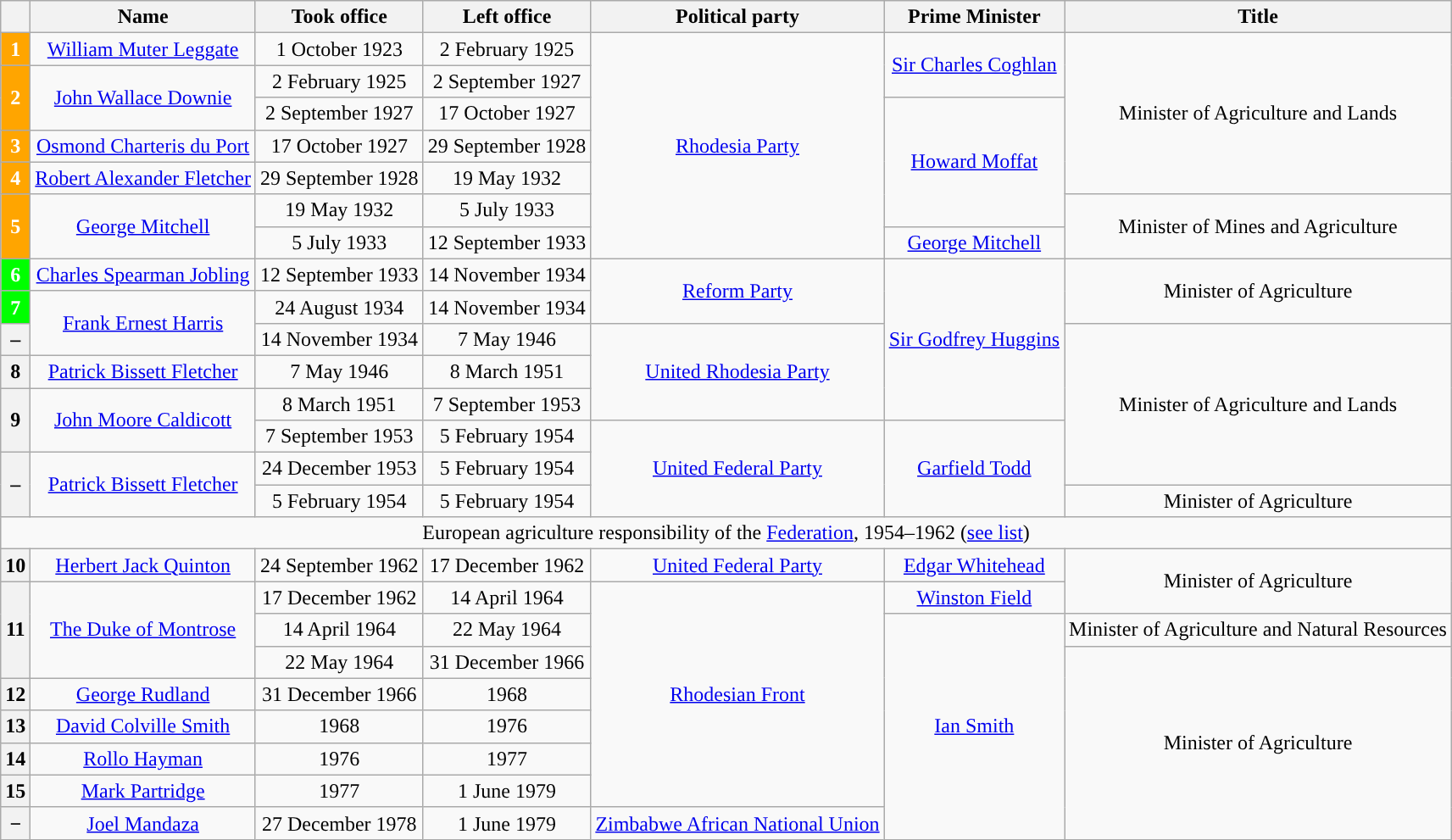<table class="wikitable" style="text-align:center">
<tr>
<th></th>
<th>Name</th>
<th>Took office</th>
<th>Left office</th>
<th>Political party</th>
<th>Prime Minister</th>
<th>Title</th>
</tr>
<tr>
<th style="background:orange; color:white;">1</th>
<td><a href='#'>William Muter Leggate</a></td>
<td>1 October 1923</td>
<td>2 February 1925</td>
<td rowspan="7"><a href='#'>Rhodesia Party</a></td>
<td rowspan="2"><a href='#'>Sir Charles Coghlan</a></td>
<td rowspan="5">Minister of Agriculture and Lands</td>
</tr>
<tr>
<th rowspan="2" style="background:orange; color:white;">2</th>
<td rowspan="2"><a href='#'>John Wallace Downie</a></td>
<td>2 February 1925</td>
<td>2 September 1927</td>
</tr>
<tr>
<td>2 September 1927</td>
<td>17 October 1927</td>
<td rowspan="4"><a href='#'>Howard Moffat</a></td>
</tr>
<tr>
<th style="background:orange; color:white;">3</th>
<td><a href='#'>Osmond Charteris du Port</a></td>
<td>17 October 1927</td>
<td>29 September 1928</td>
</tr>
<tr>
<th style="background:orange; color:white;">4</th>
<td><a href='#'>Robert Alexander Fletcher</a></td>
<td>29 September 1928</td>
<td>19 May 1932</td>
</tr>
<tr>
<th rowspan="2" style="background:orange; color:white;">5</th>
<td rowspan="2"><a href='#'>George Mitchell</a></td>
<td>19 May 1932</td>
<td>5 July 1933</td>
<td rowspan="2">Minister of Mines and Agriculture</td>
</tr>
<tr>
<td>5 July 1933</td>
<td>12 September 1933</td>
<td><a href='#'>George Mitchell</a></td>
</tr>
<tr>
<th style="background:lime; color:white;">6</th>
<td><a href='#'>Charles Spearman Jobling</a></td>
<td>12 September 1933</td>
<td>14 November 1934</td>
<td rowspan="2"><a href='#'>Reform Party</a></td>
<td rowspan="5"><a href='#'>Sir Godfrey Huggins</a></td>
<td rowspan="2">Minister of Agriculture</td>
</tr>
<tr>
<th style="background:lime; color:white;">7</th>
<td rowspan="2"><a href='#'>Frank Ernest Harris</a></td>
<td>24 August 1934</td>
<td>14 November 1934</td>
</tr>
<tr>
<th style="background:">–</th>
<td>14 November 1934</td>
<td>7 May 1946</td>
<td rowspan="3"><a href='#'>United Rhodesia Party</a></td>
<td rowspan="5">Minister of Agriculture and Lands</td>
</tr>
<tr>
<th style="background:">8</th>
<td><a href='#'>Patrick Bissett Fletcher</a></td>
<td>7 May 1946</td>
<td>8 March 1951</td>
</tr>
<tr>
<th rowspan="2" style="background:">9</th>
<td rowspan="2"><a href='#'>John Moore Caldicott</a></td>
<td>8 March 1951</td>
<td>7 September 1953</td>
</tr>
<tr>
<td>7 September 1953</td>
<td>5 February 1954</td>
<td rowspan="3"><a href='#'>United Federal Party</a></td>
<td rowspan="3"><a href='#'>Garfield Todd</a></td>
</tr>
<tr>
<th rowspan="2" style="background:">–</th>
<td rowspan="2"><a href='#'>Patrick Bissett Fletcher</a></td>
<td>24 December 1953</td>
<td>5 February 1954</td>
</tr>
<tr>
<td>5 February 1954</td>
<td>5 February 1954</td>
<td>Minister of Agriculture</td>
</tr>
<tr>
<td colspan="7">European agriculture responsibility of the <a href='#'>Federation</a>, 1954–1962 (<a href='#'>see list</a>)</td>
</tr>
<tr>
<th style="background:">10</th>
<td><a href='#'>Herbert Jack Quinton</a></td>
<td>24 September 1962</td>
<td>17 December 1962</td>
<td><a href='#'>United Federal Party</a></td>
<td><a href='#'>Edgar Whitehead</a></td>
<td rowspan="2">Minister of Agriculture</td>
</tr>
<tr>
<th rowspan="3" style="background:">11</th>
<td rowspan="3"><a href='#'>The Duke of Montrose</a></td>
<td>17 December 1962</td>
<td>14 April 1964</td>
<td rowspan="7"><a href='#'>Rhodesian Front</a></td>
<td><a href='#'>Winston Field</a></td>
</tr>
<tr>
<td>14 April 1964</td>
<td>22 May 1964</td>
<td rowspan="7"><a href='#'>Ian Smith</a></td>
<td>Minister of Agriculture and Natural Resources</td>
</tr>
<tr>
<td>22 May 1964</td>
<td>31 December 1966</td>
<td rowspan="6">Minister of Agriculture</td>
</tr>
<tr>
<th style="background:">12</th>
<td><a href='#'>George Rudland</a></td>
<td>31 December 1966</td>
<td>1968</td>
</tr>
<tr>
<th style="background:">13</th>
<td><a href='#'>David Colville Smith</a></td>
<td>1968</td>
<td>1976</td>
</tr>
<tr>
<th style="background:">14</th>
<td><a href='#'>Rollo Hayman</a></td>
<td>1976</td>
<td>1977</td>
</tr>
<tr>
<th style="background:">15</th>
<td><a href='#'>Mark Partridge</a></td>
<td>1977</td>
<td>1 June 1979</td>
</tr>
<tr>
<th style="background:">−</th>
<td><a href='#'>Joel Mandaza</a><br></td>
<td>27 December 1978</td>
<td>1 June 1979</td>
<td><a href='#'>Zimbabwe African National Union</a></td>
</tr>
</table>
